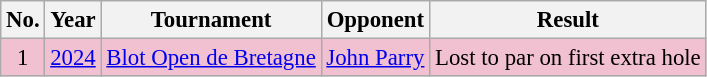<table class="wikitable" style="font-size:95%;">
<tr>
<th>No.</th>
<th>Year</th>
<th>Tournament</th>
<th>Opponent</th>
<th>Result</th>
</tr>
<tr style="background:#F2C1D1;">
<td align=center>1</td>
<td><a href='#'>2024</a></td>
<td><a href='#'>Blot Open de Bretagne</a></td>
<td> <a href='#'>John Parry</a></td>
<td>Lost to par on first extra hole</td>
</tr>
</table>
